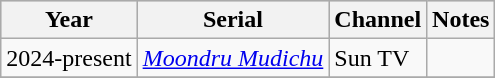<table class="wikitable sortable">
<tr style="background:#ccc; text-align:center;">
<th>Year</th>
<th>Serial</th>
<th>Channel</th>
<th>Notes</th>
</tr>
<tr>
<td>2024-present</td>
<td><em><a href='#'>Moondru Mudichu</a></em></td>
<td>Sun TV</td>
<td></td>
</tr>
<tr>
</tr>
</table>
